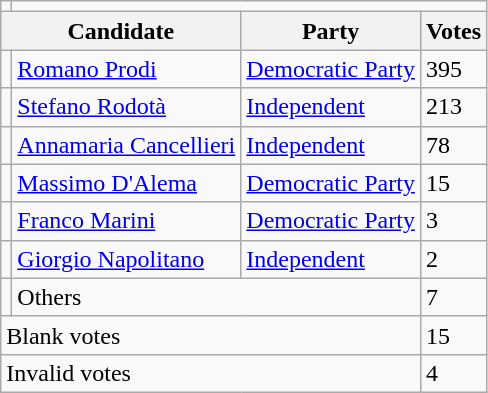<table class="wikitable" style="font-size: align=left">
<tr>
<td></td>
</tr>
<tr>
<th colspan=2>Candidate</th>
<th>Party</th>
<th>Votes</th>
</tr>
<tr>
<td bgcolor=></td>
<td><a href='#'>Romano Prodi</a></td>
<td><a href='#'>Democratic Party</a></td>
<td>395</td>
</tr>
<tr>
<td bgcolor=></td>
<td><a href='#'>Stefano Rodotà</a></td>
<td><a href='#'>Independent</a></td>
<td>213</td>
</tr>
<tr>
<td bgcolor=></td>
<td><a href='#'>Annamaria Cancellieri</a></td>
<td><a href='#'>Independent</a></td>
<td>78</td>
</tr>
<tr>
<td bgcolor=></td>
<td><a href='#'>Massimo D'Alema</a></td>
<td><a href='#'>Democratic Party</a></td>
<td>15</td>
</tr>
<tr>
<td bgcolor=></td>
<td><a href='#'>Franco Marini</a></td>
<td><a href='#'>Democratic Party</a></td>
<td>3</td>
</tr>
<tr>
<td bgcolor=></td>
<td><a href='#'>Giorgio Napolitano</a></td>
<td><a href='#'>Independent</a></td>
<td>2</td>
</tr>
<tr>
<td bgcolor=></td>
<td colspan=2>Others</td>
<td>7</td>
</tr>
<tr>
<td colspan=3>Blank votes</td>
<td>15</td>
</tr>
<tr>
<td colspan=3>Invalid votes</td>
<td>4</td>
</tr>
</table>
